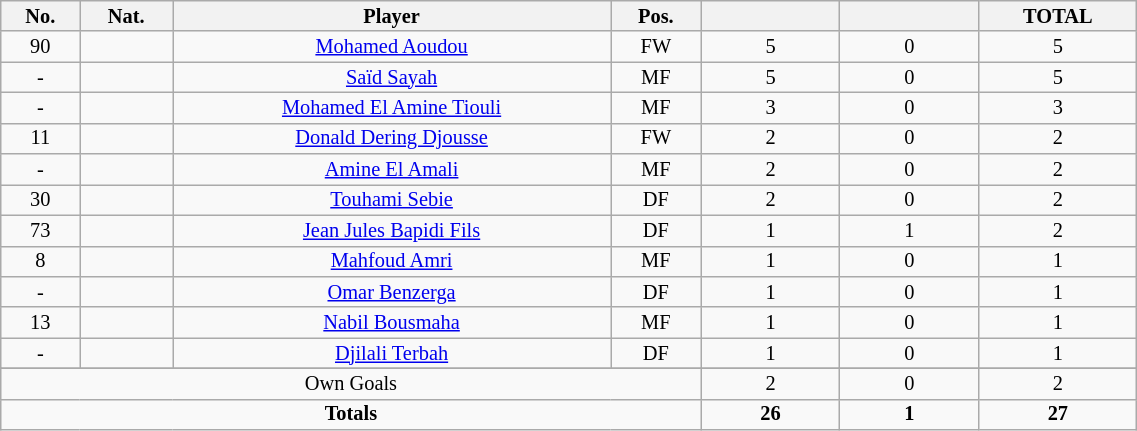<table class="wikitable sortable alternance"  style="font-size:85%; text-align:center; line-height:14px; width:60%;">
<tr>
<th width=10>No.</th>
<th width=10>Nat.</th>
<th width=140>Player</th>
<th width=10>Pos.</th>
<th width=40></th>
<th width=40></th>
<th width=10>TOTAL</th>
</tr>
<tr>
<td>90</td>
<td></td>
<td><a href='#'>Mohamed Aoudou</a></td>
<td>FW</td>
<td>5</td>
<td>0</td>
<td>5</td>
</tr>
<tr>
<td>-</td>
<td></td>
<td><a href='#'>Saïd Sayah</a></td>
<td>MF</td>
<td>5</td>
<td>0</td>
<td>5</td>
</tr>
<tr>
<td>-</td>
<td></td>
<td><a href='#'>Mohamed El Amine Tiouli</a></td>
<td>MF</td>
<td>3</td>
<td>0</td>
<td>3</td>
</tr>
<tr>
<td>11</td>
<td></td>
<td><a href='#'>Donald Dering Djousse</a></td>
<td>FW</td>
<td>2</td>
<td>0</td>
<td>2</td>
</tr>
<tr>
<td>-</td>
<td></td>
<td><a href='#'>Amine El Amali</a></td>
<td>MF</td>
<td>2</td>
<td>0</td>
<td>2</td>
</tr>
<tr>
<td>30</td>
<td></td>
<td><a href='#'>Touhami Sebie</a></td>
<td>DF</td>
<td>2</td>
<td>0</td>
<td>2</td>
</tr>
<tr>
<td>73</td>
<td></td>
<td><a href='#'>Jean Jules Bapidi Fils</a></td>
<td>DF</td>
<td>1</td>
<td>1</td>
<td>2</td>
</tr>
<tr>
<td>8</td>
<td></td>
<td><a href='#'>Mahfoud Amri</a></td>
<td>MF</td>
<td>1</td>
<td>0</td>
<td>1</td>
</tr>
<tr>
<td>-</td>
<td></td>
<td><a href='#'>Omar Benzerga</a></td>
<td>DF</td>
<td>1</td>
<td>0</td>
<td>1</td>
</tr>
<tr>
<td>13</td>
<td></td>
<td><a href='#'>Nabil Bousmaha</a></td>
<td>MF</td>
<td>1</td>
<td>0</td>
<td>1</td>
</tr>
<tr>
<td>-</td>
<td></td>
<td><a href='#'>Djilali Terbah</a></td>
<td>DF</td>
<td>1</td>
<td>0</td>
<td>1</td>
</tr>
<tr>
</tr>
<tr class="sortbottom">
<td colspan="4">Own Goals</td>
<td>2</td>
<td>0</td>
<td>2</td>
</tr>
<tr class="sortbottom">
<td colspan="4"><strong>Totals</strong></td>
<td><strong>26</strong></td>
<td><strong>1</strong></td>
<td><strong>27</strong></td>
</tr>
</table>
